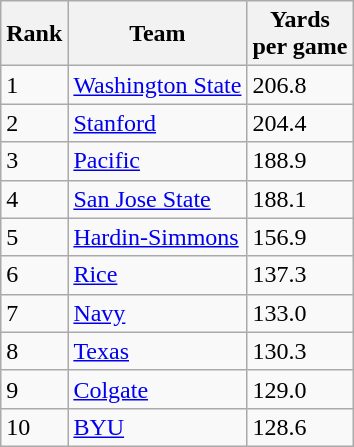<table class="wikitable sortable">
<tr>
<th>Rank</th>
<th>Team</th>
<th>Yards<br>per game</th>
</tr>
<tr>
<td>1</td>
<td><a href='#'>Washington State</a></td>
<td>206.8</td>
</tr>
<tr>
<td>2</td>
<td><a href='#'>Stanford</a></td>
<td>204.4</td>
</tr>
<tr>
<td>3</td>
<td><a href='#'>Pacific</a></td>
<td>188.9</td>
</tr>
<tr>
<td>4</td>
<td><a href='#'>San Jose State</a></td>
<td>188.1</td>
</tr>
<tr>
<td>5</td>
<td><a href='#'>Hardin-Simmons</a></td>
<td>156.9</td>
</tr>
<tr>
<td>6</td>
<td><a href='#'>Rice</a></td>
<td>137.3</td>
</tr>
<tr>
<td>7</td>
<td><a href='#'>Navy</a></td>
<td>133.0</td>
</tr>
<tr>
<td>8</td>
<td><a href='#'>Texas</a></td>
<td>130.3</td>
</tr>
<tr>
<td>9</td>
<td><a href='#'>Colgate</a></td>
<td>129.0</td>
</tr>
<tr>
<td>10</td>
<td><a href='#'>BYU</a></td>
<td>128.6</td>
</tr>
</table>
